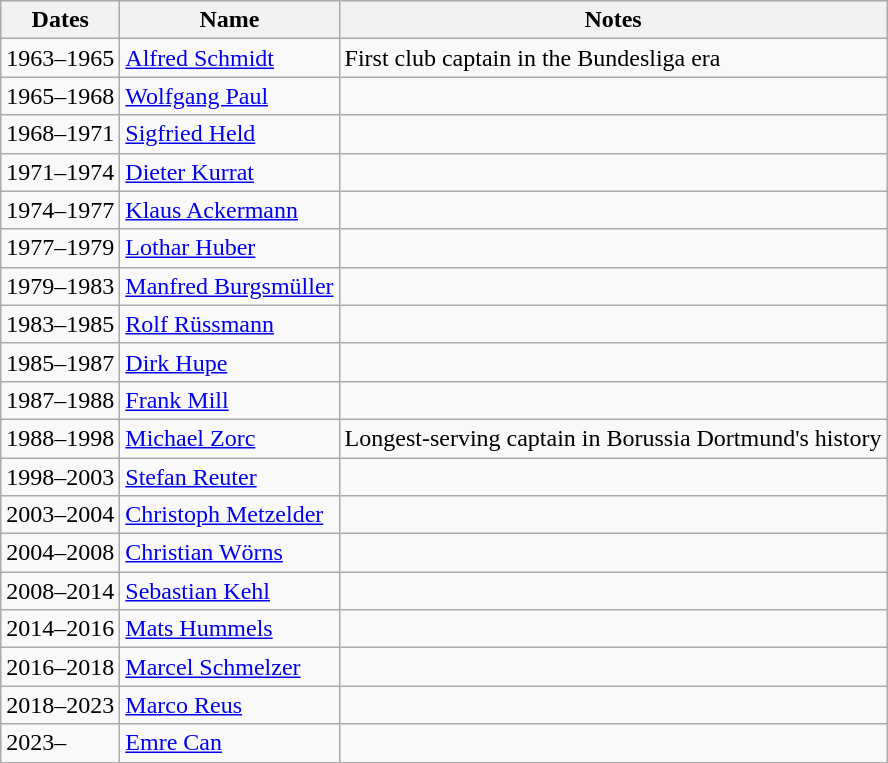<table class="wikitable plainrowheaders unsortable">
<tr>
<th scope="col">Dates</th>
<th scope="col">Name</th>
<th scope="col">Notes</th>
</tr>
<tr>
<td>1963–1965</td>
<td scope="row"> <a href='#'>Alfred Schmidt</a></td>
<td>First club captain in the Bundesliga era</td>
</tr>
<tr>
<td>1965–1968</td>
<td scope="row"> <a href='#'>Wolfgang Paul</a></td>
<td></td>
</tr>
<tr>
<td>1968–1971</td>
<td scope="row"> <a href='#'>Sigfried Held</a></td>
<td></td>
</tr>
<tr>
<td>1971–1974</td>
<td scope="row"> <a href='#'>Dieter Kurrat</a></td>
<td></td>
</tr>
<tr>
<td>1974–1977</td>
<td scope="row"> <a href='#'>Klaus Ackermann</a></td>
<td></td>
</tr>
<tr>
<td>1977–1979</td>
<td scope="row"> <a href='#'>Lothar Huber</a></td>
<td></td>
</tr>
<tr>
<td>1979–1983</td>
<td scope="row"> <a href='#'>Manfred Burgsmüller</a></td>
<td></td>
</tr>
<tr>
<td>1983–1985</td>
<td scope="row"> <a href='#'>Rolf Rüssmann</a></td>
<td></td>
</tr>
<tr>
<td>1985–1987</td>
<td scope="row"> <a href='#'>Dirk Hupe</a></td>
<td></td>
</tr>
<tr>
<td>1987–1988</td>
<td scope="row"> <a href='#'>Frank Mill</a></td>
<td></td>
</tr>
<tr>
<td>1988–1998</td>
<td scope="row"> <a href='#'>Michael Zorc</a></td>
<td>Longest-serving captain in Borussia Dortmund's history</td>
</tr>
<tr>
<td>1998–2003</td>
<td scope="row"> <a href='#'>Stefan Reuter</a></td>
<td></td>
</tr>
<tr>
<td>2003–2004</td>
<td scope="row"> <a href='#'>Christoph Metzelder</a></td>
<td></td>
</tr>
<tr>
<td>2004–2008</td>
<td scope="row"> <a href='#'>Christian Wörns</a></td>
<td></td>
</tr>
<tr>
<td>2008–2014</td>
<td scope="row"> <a href='#'>Sebastian Kehl</a></td>
<td></td>
</tr>
<tr>
<td>2014–2016</td>
<td scope="row"> <a href='#'>Mats Hummels</a></td>
<td></td>
</tr>
<tr>
<td>2016–2018</td>
<td scope="row"> <a href='#'>Marcel Schmelzer</a></td>
<td></td>
</tr>
<tr>
<td>2018–2023</td>
<td scope="row"> <a href='#'>Marco Reus</a></td>
<td></td>
</tr>
<tr>
<td>2023–</td>
<td scope="row"> <a href='#'>Emre Can</a></td>
<td></td>
</tr>
</table>
